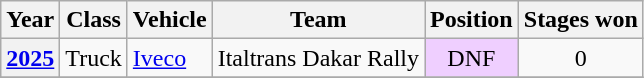<table class="wikitable">
<tr>
<th>Year</th>
<th>Class</th>
<th>Vehicle</th>
<th>Team</th>
<th>Position</th>
<th>Stages won</th>
</tr>
<tr>
<th><a href='#'>2025</a></th>
<td>Truck</td>
<td> <a href='#'>Iveco</a></td>
<td>Italtrans Dakar Rally</td>
<td align="center" style="background:#EFCFFF;">DNF</td>
<td align="center">0</td>
</tr>
<tr>
</tr>
</table>
